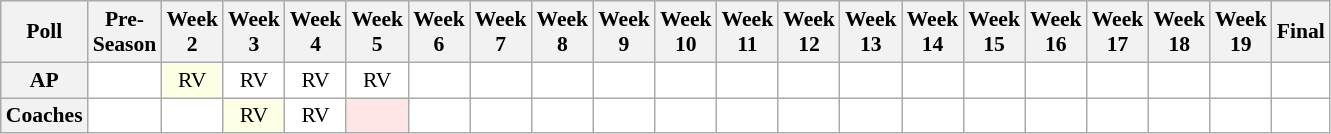<table class="wikitable" style="white-space:nowrap;font-size:90%">
<tr>
<th>Poll</th>
<th>Pre-<br>Season</th>
<th>Week<br>2</th>
<th>Week<br>3</th>
<th>Week<br>4</th>
<th>Week<br>5</th>
<th>Week<br>6</th>
<th>Week<br>7</th>
<th>Week<br>8</th>
<th>Week<br>9</th>
<th>Week<br>10</th>
<th>Week<br>11</th>
<th>Week<br>12</th>
<th>Week<br>13</th>
<th>Week<br>14</th>
<th>Week<br>15</th>
<th>Week<br>16</th>
<th>Week<br>17</th>
<th>Week<br>18</th>
<th>Week<br>19</th>
<th>Final</th>
</tr>
<tr style="text-align:center;">
<th>AP</th>
<td style="background:#FFF;"></td>
<td style="background:#FFFFE6;">RV</td>
<td style="background:#FFF;">RV</td>
<td style="background:#FFF;">RV</td>
<td style="background:#FFF;">RV</td>
<td style="background:#FFF;"></td>
<td style="background:#FFF;"></td>
<td style="background:#FFF;"></td>
<td style="background:#FFF;"></td>
<td style="background:#FFF;"></td>
<td style="background:#FFF;"></td>
<td style="background:#FFF;"></td>
<td style="background:#FFF;"></td>
<td style="background:#FFF;"></td>
<td style="background:#FFF;"></td>
<td style="background:#FFF;"></td>
<td style="background:#FFF;"></td>
<td style="background:#FFF;"></td>
<td style="background:#FFF;"></td>
<td style="background:#FFF;"></td>
</tr>
<tr style="text-align:center;">
<th>Coaches</th>
<td style="background:#FFF;"></td>
<td style="background:#FFF;"></td>
<td style="background:#FFFFE6;">RV</td>
<td style="background:#FFF;">RV</td>
<td style="background:#FFE6E6;"></td>
<td style="background:#FFF;"></td>
<td style="background:#FFF;"></td>
<td style="background:#FFF;"></td>
<td style="background:#FFF;"></td>
<td style="background:#FFF;"></td>
<td style="background:#FFF;"></td>
<td style="background:#FFF;"></td>
<td style="background:#FFF;"></td>
<td style="background:#FFF;"></td>
<td style="background:#FFF;"></td>
<td style="background:#FFF;"></td>
<td style="background:#FFF;"></td>
<td style="background:#FFF;"></td>
<td style="background:#FFF;"></td>
<td style="background:#FFF;"></td>
</tr>
</table>
